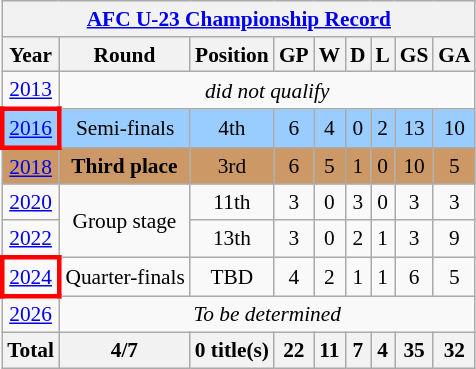<table class="wikitable" style="text-align:center; font-size:89%;">
<tr>
<th colspan=9><a href='#'>AFC U-23 Championship Record</a></th>
</tr>
<tr>
<th>Year</th>
<th>Round</th>
<th>Position</th>
<th>GP</th>
<th>W</th>
<th>D</th>
<th>L</th>
<th>GS</th>
<th>GA</th>
</tr>
<tr>
<td> <a href='#'>2013</a></td>
<td colspan=8><em>did not qualify</em></td>
</tr>
<tr style="background-color:#9acdff;">
<td style="border: 3px solid red"> <a href='#'>2016</a></td>
<td>Semi-finals</td>
<td>4th</td>
<td>6</td>
<td>4</td>
<td>0</td>
<td>2</td>
<td>13</td>
<td>10</td>
</tr>
<tr bgcolor="#cc9966">
<td> <a href='#'>2018</a></td>
<td><strong>Third place</strong></td>
<td>3rd</td>
<td>6</td>
<td>5</td>
<td>1</td>
<td>0</td>
<td>10</td>
<td>5</td>
</tr>
<tr>
<td> <a href='#'>2020</a></td>
<td rowspan=2>Group stage</td>
<td>11th</td>
<td>3</td>
<td>0</td>
<td>3</td>
<td>0</td>
<td>3</td>
<td>3</td>
</tr>
<tr>
<td> <a href='#'>2022</a></td>
<td>13th</td>
<td>3</td>
<td>0</td>
<td>2</td>
<td>1</td>
<td>3</td>
<td>9</td>
</tr>
<tr>
<td style="border: 3px solid red"> <a href='#'>2024</a></td>
<td>Quarter-finals</td>
<td>TBD</td>
<td>4</td>
<td>2</td>
<td>1</td>
<td>1</td>
<td>6</td>
<td>5</td>
</tr>
<tr>
<td> <a href='#'>2026</a></td>
<td colspan=8><em>To be determined</em></td>
</tr>
<tr>
<th>Total</th>
<th>4/7</th>
<th>0 title(s)</th>
<th>22</th>
<th>11</th>
<th>7</th>
<th>4</th>
<th>35</th>
<th>32</th>
</tr>
</table>
